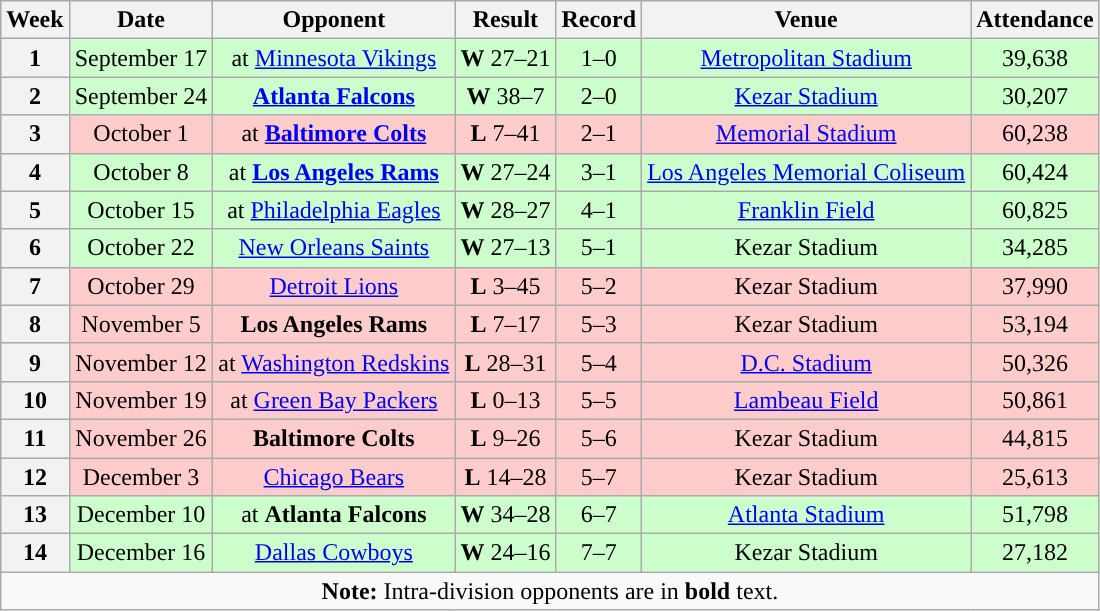<table class="wikitable" style="text-align:center">
<tr>
<th>Week</th>
<th>Date</th>
<th>Opponent</th>
<th>Result</th>
<th>Record</th>
<th>Venue</th>
<th>Attendance</th>
</tr>
<tr style="background:#cfc">
<th>1</th>
<td>September 17</td>
<td>at <a href='#'>Minnesota Vikings</a></td>
<td><strong>W</strong> 27–21</td>
<td>1–0</td>
<td><a href='#'>Metropolitan Stadium</a></td>
<td>39,638</td>
</tr>
<tr style="background:#cfc">
<th>2</th>
<td>September 24</td>
<td><strong><a href='#'>Atlanta Falcons</a></strong></td>
<td><strong>W</strong> 38–7</td>
<td>2–0</td>
<td><a href='#'>Kezar Stadium</a></td>
<td>30,207</td>
</tr>
<tr style="background:#fcc">
<th>3</th>
<td>October 1</td>
<td>at <strong><a href='#'>Baltimore Colts</a></strong></td>
<td><strong>L</strong> 7–41</td>
<td>2–1</td>
<td><a href='#'>Memorial Stadium</a></td>
<td>60,238</td>
</tr>
<tr style="background:#cfc">
<th>4</th>
<td>October 8</td>
<td>at <strong><a href='#'>Los Angeles Rams</a></strong></td>
<td><strong>W</strong> 27–24</td>
<td>3–1</td>
<td><a href='#'>Los Angeles Memorial Coliseum</a></td>
<td>60,424</td>
</tr>
<tr style="background:#cfc">
<th>5</th>
<td>October 15</td>
<td>at <a href='#'>Philadelphia Eagles</a></td>
<td><strong>W</strong> 28–27</td>
<td>4–1</td>
<td><a href='#'>Franklin Field</a></td>
<td>60,825</td>
</tr>
<tr style="background:#cfc">
<th>6</th>
<td>October 22</td>
<td><a href='#'>New Orleans Saints</a></td>
<td><strong>W</strong> 27–13</td>
<td>5–1</td>
<td>Kezar Stadium</td>
<td>34,285</td>
</tr>
<tr style="background:#fcc">
<th>7</th>
<td>October 29</td>
<td><a href='#'>Detroit Lions</a></td>
<td><strong>L</strong> 3–45</td>
<td>5–2</td>
<td>Kezar Stadium</td>
<td>37,990</td>
</tr>
<tr style="background:#fcc">
<th>8</th>
<td>November 5</td>
<td><strong>Los Angeles Rams</strong></td>
<td><strong>L</strong> 7–17</td>
<td>5–3</td>
<td>Kezar Stadium</td>
<td>53,194</td>
</tr>
<tr style="background:#fcc">
<th>9</th>
<td>November 12</td>
<td>at <a href='#'>Washington Redskins</a></td>
<td><strong>L</strong> 28–31</td>
<td>5–4</td>
<td><a href='#'>D.C. Stadium</a></td>
<td>50,326</td>
</tr>
<tr style="background:#fcc">
<th>10</th>
<td>November 19</td>
<td>at <a href='#'>Green Bay Packers</a></td>
<td><strong>L</strong> 0–13</td>
<td>5–5</td>
<td><a href='#'>Lambeau Field</a></td>
<td>50,861</td>
</tr>
<tr style="background:#fcc">
<th>11</th>
<td>November 26</td>
<td><strong>Baltimore Colts</strong></td>
<td><strong>L</strong> 9–26</td>
<td>5–6</td>
<td>Kezar Stadium</td>
<td>44,815</td>
</tr>
<tr style="background:#fcc">
<th>12</th>
<td>December 3</td>
<td><a href='#'>Chicago Bears</a></td>
<td><strong>L</strong> 14–28</td>
<td>5–7</td>
<td>Kezar Stadium</td>
<td>25,613</td>
</tr>
<tr style="background:#cfc">
<th>13</th>
<td>December 10</td>
<td>at <strong>Atlanta Falcons</strong></td>
<td><strong>W</strong> 34–28</td>
<td>6–7</td>
<td><a href='#'>Atlanta Stadium</a></td>
<td>51,798</td>
</tr>
<tr style="background:#cfc">
<th>14</th>
<td>December 16</td>
<td><a href='#'>Dallas Cowboys</a></td>
<td><strong>W</strong> 24–16</td>
<td>7–7</td>
<td>Kezar Stadium</td>
<td>27,182</td>
</tr>
<tr>
<td colspan="8"><strong>Note:</strong> Intra-division opponents are in <strong>bold</strong> text.</td>
</tr>
</table>
